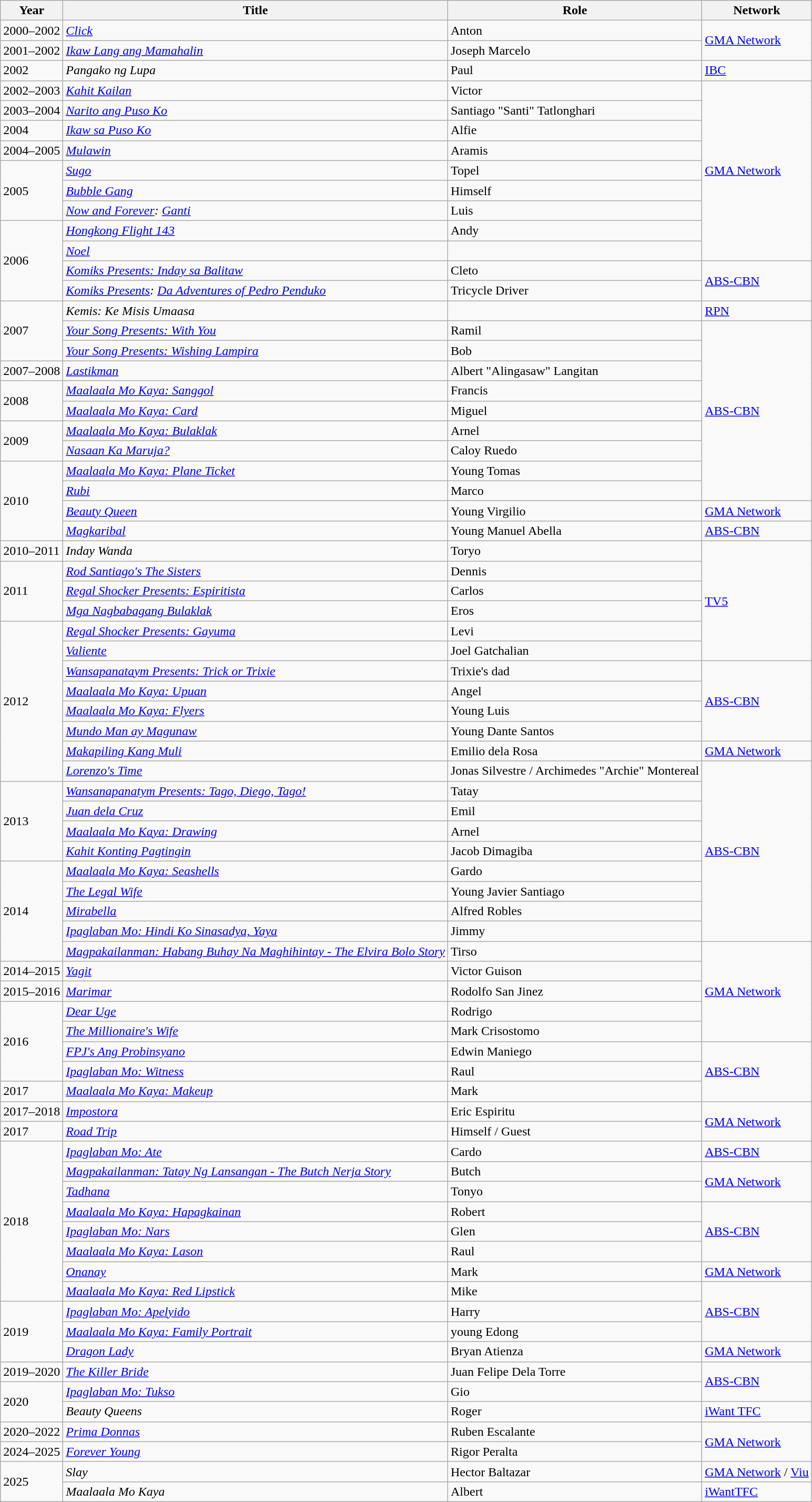<table class="wikitable sortable">
<tr>
<th>Year</th>
<th>Title</th>
<th>Role</th>
<th>Network</th>
</tr>
<tr>
<td>2000–2002</td>
<td><em><a href='#'>Click</a></em></td>
<td>Anton</td>
<td rowspan=2><a href='#'>GMA Network</a></td>
</tr>
<tr>
<td>2001–2002</td>
<td><em><a href='#'>Ikaw Lang ang Mamahalin</a></em></td>
<td>Joseph Marcelo</td>
</tr>
<tr>
<td>2002</td>
<td><em>Pangako ng Lupa</em></td>
<td>Paul</td>
<td><a href='#'>IBC</a></td>
</tr>
<tr>
<td>2002–2003</td>
<td><em><a href='#'>Kahit Kailan</a></em></td>
<td>Victor</td>
<td rowspan=9><a href='#'>GMA Network</a></td>
</tr>
<tr>
<td>2003–2004</td>
<td><em><a href='#'>Narito ang Puso Ko</a></em></td>
<td>Santiago "Santi" Tatlonghari</td>
</tr>
<tr>
<td>2004</td>
<td><em><a href='#'>Ikaw sa Puso Ko</a></em></td>
<td>Alfie</td>
</tr>
<tr>
<td>2004–2005</td>
<td><em><a href='#'>Mulawin</a></em></td>
<td>Aramis</td>
</tr>
<tr>
<td rowspan=3>2005</td>
<td><em><a href='#'>Sugo</a></em></td>
<td>Topel</td>
</tr>
<tr>
<td><em><a href='#'>Bubble Gang</a></em></td>
<td>Himself</td>
</tr>
<tr>
<td><em><a href='#'>Now and Forever</a>: <a href='#'>Ganti</a></em></td>
<td>Luis</td>
</tr>
<tr>
<td rowspan=4>2006</td>
<td><em><a href='#'>Hongkong Flight 143</a></em></td>
<td>Andy</td>
</tr>
<tr>
<td><em><a href='#'>Noel</a></em></td>
<td></td>
</tr>
<tr>
<td><em><a href='#'>Komiks Presents: Inday sa Balitaw</a></em></td>
<td>Cleto</td>
<td rowspan=2><a href='#'>ABS-CBN</a></td>
</tr>
<tr>
<td><em><a href='#'>Komiks Presents</a>: <a href='#'>Da Adventures of Pedro Penduko</a></em></td>
<td>Tricycle Driver</td>
</tr>
<tr>
<td rowspan=3>2007</td>
<td><em>Kemis: Ke Misis Umaasa</em></td>
<td></td>
<td><a href='#'>RPN</a></td>
</tr>
<tr>
<td><em><a href='#'>Your Song Presents: With You</a></em></td>
<td>Ramil</td>
<td rowspan=9><a href='#'>ABS-CBN</a></td>
</tr>
<tr>
<td><em><a href='#'>Your Song Presents: Wishing Lampira</a></em></td>
<td>Bob</td>
</tr>
<tr>
<td>2007–2008</td>
<td><em><a href='#'>Lastikman</a></em></td>
<td>Albert "Alingasaw" Langitan</td>
</tr>
<tr>
<td rowspan=2>2008</td>
<td><em><a href='#'>Maalaala Mo Kaya: Sanggol</a></em></td>
<td>Francis</td>
</tr>
<tr>
<td><em><a href='#'>Maalaala Mo Kaya: Card</a></em></td>
<td>Miguel</td>
</tr>
<tr>
<td rowspan=2>2009</td>
<td><em><a href='#'>Maalaala Mo Kaya: Bulaklak</a></em></td>
<td>Arnel</td>
</tr>
<tr>
<td><em><a href='#'>Nasaan Ka Maruja?</a></em></td>
<td>Caloy Ruedo</td>
</tr>
<tr>
<td rowspan=4>2010</td>
<td><em><a href='#'>Maalaala Mo Kaya: Plane Ticket</a></em></td>
<td>Young Tomas</td>
</tr>
<tr>
<td><em><a href='#'>Rubi</a></em></td>
<td>Marco</td>
</tr>
<tr>
<td><em><a href='#'>Beauty Queen</a></em></td>
<td>Young Virgilio</td>
<td><a href='#'>GMA Network</a></td>
</tr>
<tr>
<td><em><a href='#'>Magkaribal</a></em></td>
<td>Young Manuel Abella</td>
<td><a href='#'>ABS-CBN</a></td>
</tr>
<tr>
<td>2010–2011</td>
<td><em>Inday Wanda</em></td>
<td>Toryo</td>
<td rowspan=6><a href='#'>TV5</a></td>
</tr>
<tr>
<td rowspan=3>2011</td>
<td><em><a href='#'>Rod Santiago's The Sisters</a></em></td>
<td>Dennis</td>
</tr>
<tr>
<td><em><a href='#'>Regal Shocker Presents: Espiritista</a></em></td>
<td>Carlos</td>
</tr>
<tr>
<td><em><a href='#'>Mga Nagbabagang Bulaklak</a></em></td>
<td>Eros</td>
</tr>
<tr>
<td rowspan=8>2012</td>
<td><em><a href='#'>Regal Shocker Presents: Gayuma</a></em></td>
<td>Levi</td>
</tr>
<tr>
<td><em><a href='#'>Valiente</a></em></td>
<td>Joel Gatchalian</td>
</tr>
<tr>
<td><em><a href='#'>Wansapanataym Presents: Trick or Trixie</a></em></td>
<td>Trixie's dad</td>
<td rowspan=4><a href='#'>ABS-CBN</a></td>
</tr>
<tr>
<td><em><a href='#'>Maalaala Mo Kaya: Upuan</a></em></td>
<td>Angel</td>
</tr>
<tr>
<td><em><a href='#'>Maalaala Mo Kaya: Flyers</a></em></td>
<td>Young Luis</td>
</tr>
<tr>
<td><em><a href='#'>Mundo Man ay Magunaw</a></em></td>
<td>Young Dante Santos</td>
</tr>
<tr>
<td><em><a href='#'>Makapiling Kang Muli</a></em></td>
<td>Emilio dela Rosa</td>
<td><a href='#'>GMA Network</a></td>
</tr>
<tr>
<td><em><a href='#'>Lorenzo's Time</a></em></td>
<td>Jonas Silvestre / Archimedes "Archie" Montereal</td>
<td rowspan=9><a href='#'>ABS-CBN</a></td>
</tr>
<tr>
<td rowspan=4>2013</td>
<td><em><a href='#'>Wansanapanatym Presents: Tago, Diego, Tago!</a></em></td>
<td>Tatay</td>
</tr>
<tr>
<td><em><a href='#'>Juan dela Cruz</a></em></td>
<td>Emil</td>
</tr>
<tr>
<td><em><a href='#'>Maalaala Mo Kaya: Drawing</a></em></td>
<td>Arnel</td>
</tr>
<tr>
<td><em><a href='#'>Kahit Konting Pagtingin</a></em></td>
<td>Jacob Dimagiba</td>
</tr>
<tr>
<td rowspan=5>2014</td>
<td><em><a href='#'>Maalaala Mo Kaya: Seashells</a></em></td>
<td>Gardo</td>
</tr>
<tr>
<td><em><a href='#'>The Legal Wife</a></em></td>
<td>Young Javier Santiago</td>
</tr>
<tr>
<td><em><a href='#'>Mirabella</a></em></td>
<td>Alfred Robles</td>
</tr>
<tr>
<td><em><a href='#'>Ipaglaban Mo: Hindi Ko Sinasadya, Yaya</a></em></td>
<td>Jimmy</td>
</tr>
<tr>
<td><em><a href='#'> Magpakailanman: Habang Buhay Na Maghihintay - The Elvira Bolo Story</a></em></td>
<td>Tirso</td>
<td rowspan=5><a href='#'>GMA Network</a></td>
</tr>
<tr>
<td>2014–2015</td>
<td><em><a href='#'>Yagit</a></em></td>
<td>Victor Guison</td>
</tr>
<tr>
<td>2015–2016</td>
<td><em><a href='#'>Marimar</a></em></td>
<td>Rodolfo San Jinez</td>
</tr>
<tr>
<td rowspan=4>2016</td>
<td><em><a href='#'>Dear Uge</a></em></td>
<td>Rodrigo</td>
</tr>
<tr>
<td><em><a href='#'>The Millionaire's Wife</a></em></td>
<td>Mark Crisostomo</td>
</tr>
<tr>
<td><em><a href='#'>FPJ's Ang Probinsyano</a></em></td>
<td>Edwin Maniego</td>
<td rowspan=3><a href='#'>ABS-CBN</a></td>
</tr>
<tr>
<td><em><a href='#'>Ipaglaban Mo: Witness</a></em></td>
<td>Raul</td>
</tr>
<tr>
<td>2017</td>
<td><em><a href='#'>Maalaala Mo Kaya: Makeup</a></em></td>
<td>Mark</td>
</tr>
<tr>
<td>2017–2018</td>
<td><em><a href='#'>Impostora</a></em></td>
<td>Eric Espiritu</td>
<td rowspan="2"><a href='#'>GMA Network</a></td>
</tr>
<tr>
<td>2017</td>
<td><a href='#'><em>Road Trip</em></a></td>
<td>Himself / Guest</td>
</tr>
<tr>
<td rowspan=8>2018</td>
<td><em><a href='#'>Ipaglaban Mo: Ate</a></em></td>
<td>Cardo</td>
<td><a href='#'>ABS-CBN</a></td>
</tr>
<tr>
<td><em><a href='#'>Magpakailanman: Tatay Ng Lansangan - The Butch Nerja Story</a></em></td>
<td>Butch</td>
<td rowspan=2><a href='#'>GMA Network</a></td>
</tr>
<tr>
<td><em><a href='#'>Tadhana</a></em></td>
<td>Tonyo</td>
</tr>
<tr>
<td><em><a href='#'>Maalaala Mo Kaya: Hapagkainan</a></em></td>
<td>Robert</td>
<td rowspan=3><a href='#'>ABS-CBN</a></td>
</tr>
<tr>
<td><em><a href='#'>Ipaglaban Mo: Nars</a></em></td>
<td>Glen</td>
</tr>
<tr>
<td><em><a href='#'>Maalaala Mo Kaya: Lason</a></em></td>
<td>Raul</td>
</tr>
<tr>
<td><em><a href='#'>Onanay</a></em></td>
<td>Mark</td>
<td><a href='#'>GMA Network</a></td>
</tr>
<tr>
<td><em><a href='#'>Maalaala Mo Kaya: Red Lipstick</a></em></td>
<td>Mike</td>
<td rowspan=3><a href='#'>ABS-CBN</a></td>
</tr>
<tr>
<td rowspan=3>2019</td>
<td><em><a href='#'>Ipaglaban Mo: Apelyido</a></em></td>
<td>Harry</td>
</tr>
<tr>
<td><em><a href='#'>Maalaala Mo Kaya: Family Portrait</a></em></td>
<td>young Edong</td>
</tr>
<tr>
<td><em><a href='#'>Dragon Lady</a></em></td>
<td>Bryan Atienza</td>
<td><a href='#'>GMA Network</a></td>
</tr>
<tr>
<td>2019–2020</td>
<td><em><a href='#'>The Killer Bride</a></em></td>
<td>Juan Felipe Dela Torre</td>
<td rowspan=2><a href='#'>ABS-CBN</a></td>
</tr>
<tr>
<td rowspan="2">2020</td>
<td><em><a href='#'>Ipaglaban Mo: Tukso</a></em></td>
<td>Gio</td>
</tr>
<tr>
<td><em>Beauty Queens</em></td>
<td>Roger</td>
<td><a href='#'>iWant TFC</a></td>
</tr>
<tr>
<td>2020–2022</td>
<td><em><a href='#'>Prima Donnas</a></em></td>
<td>Ruben Escalante</td>
<td rowspan="2"><a href='#'>GMA Network</a></td>
</tr>
<tr>
<td>2024–2025</td>
<td><em><a href='#'>Forever Young</a></em></td>
<td>Rigor Peralta</td>
</tr>
<tr>
<td rowspan="2">2025</td>
<td><em>Slay</em></td>
<td>Hector Baltazar</td>
<td><a href='#'>GMA Network</a> / <a href='#'>Viu</a></td>
</tr>
<tr>
<td><em>Maalaala Mo Kaya</em></td>
<td>Albert</td>
<td><a href='#'>iWantTFC</a></td>
</tr>
</table>
